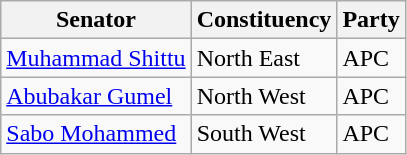<table class="wikitable" border="1">
<tr>
<th>Senator</th>
<th>Constituency</th>
<th>Party</th>
</tr>
<tr>
<td><a href='#'>Muhammad Shittu</a></td>
<td>North East</td>
<td>APC</td>
</tr>
<tr>
<td><a href='#'>Abubakar Gumel</a></td>
<td>North West</td>
<td>APC</td>
</tr>
<tr>
<td><a href='#'>Sabo Mohammed</a></td>
<td>South West</td>
<td>APC</td>
</tr>
</table>
